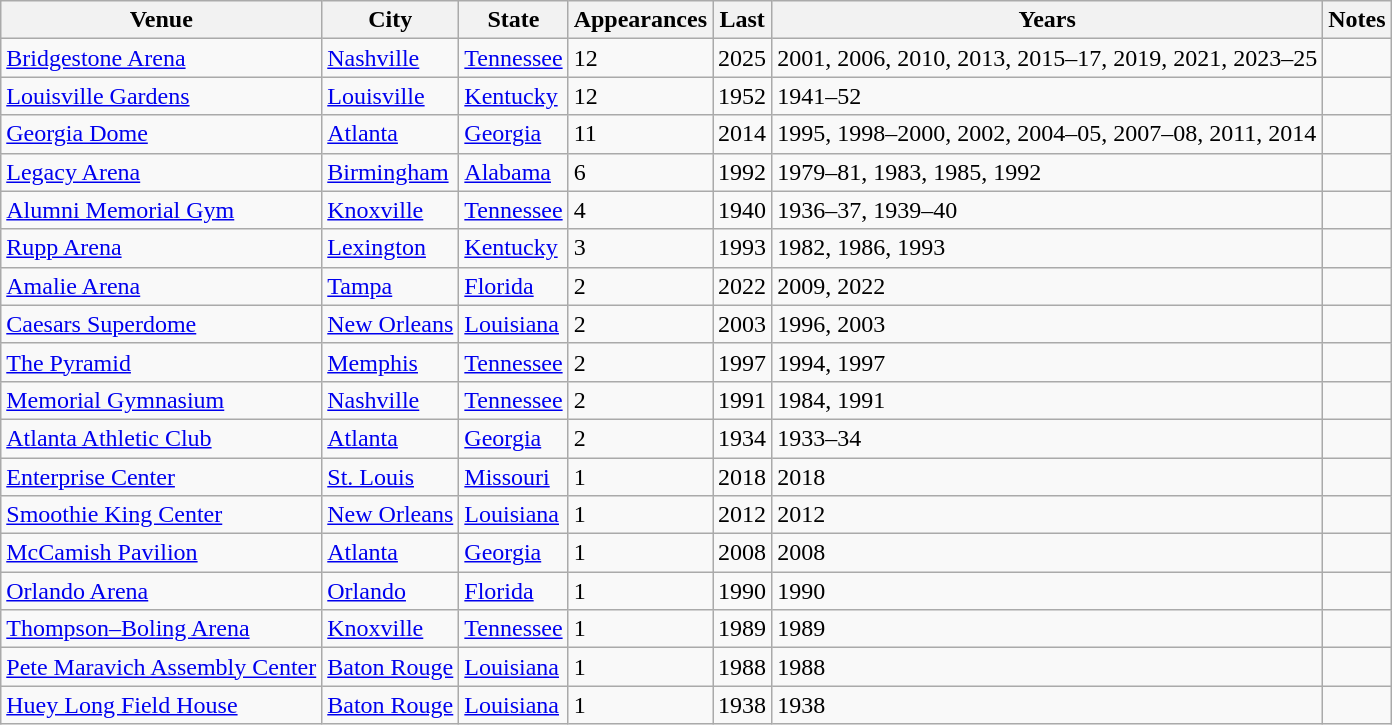<table class="wikitable sortable">
<tr>
<th>Venue</th>
<th>City</th>
<th>State</th>
<th>Appearances</th>
<th>Last</th>
<th class=unsortable>Years</th>
<th class=unsortable>Notes</th>
</tr>
<tr>
<td><a href='#'>Bridgestone Arena</a></td>
<td><a href='#'>Nashville</a></td>
<td><a href='#'>Tennessee</a></td>
<td>12</td>
<td>2025</td>
<td>2001, 2006, 2010, 2013, 2015–17, 2019, 2021, 2023–25</td>
<td></td>
</tr>
<tr>
<td><a href='#'>Louisville Gardens</a></td>
<td><a href='#'>Louisville</a></td>
<td><a href='#'>Kentucky</a></td>
<td>12</td>
<td>1952</td>
<td>1941–52</td>
<td></td>
</tr>
<tr>
<td><a href='#'>Georgia Dome</a></td>
<td><a href='#'>Atlanta</a></td>
<td><a href='#'>Georgia</a></td>
<td>11</td>
<td>2014</td>
<td>1995, 1998–2000, 2002, 2004–05, 2007–08, 2011, 2014</td>
<td></td>
</tr>
<tr>
<td><a href='#'>Legacy Arena</a></td>
<td><a href='#'>Birmingham</a></td>
<td><a href='#'>Alabama</a></td>
<td>6</td>
<td>1992</td>
<td>1979–81, 1983, 1985, 1992</td>
<td></td>
</tr>
<tr>
<td><a href='#'>Alumni Memorial Gym</a></td>
<td><a href='#'>Knoxville</a></td>
<td><a href='#'>Tennessee</a></td>
<td>4</td>
<td>1940</td>
<td>1936–37, 1939–40</td>
<td></td>
</tr>
<tr>
<td><a href='#'>Rupp Arena</a></td>
<td><a href='#'>Lexington</a></td>
<td><a href='#'>Kentucky</a></td>
<td>3</td>
<td>1993</td>
<td>1982, 1986, 1993</td>
<td></td>
</tr>
<tr>
<td><a href='#'>Amalie Arena</a></td>
<td><a href='#'>Tampa</a></td>
<td><a href='#'>Florida</a></td>
<td>2</td>
<td>2022</td>
<td>2009, 2022</td>
<td></td>
</tr>
<tr>
<td><a href='#'>Caesars Superdome</a></td>
<td><a href='#'>New Orleans</a></td>
<td><a href='#'>Louisiana</a></td>
<td>2</td>
<td>2003</td>
<td>1996, 2003</td>
<td></td>
</tr>
<tr>
<td><a href='#'>The Pyramid</a></td>
<td><a href='#'>Memphis</a></td>
<td><a href='#'>Tennessee</a></td>
<td>2</td>
<td>1997</td>
<td>1994, 1997</td>
<td></td>
</tr>
<tr>
<td><a href='#'>Memorial Gymnasium</a></td>
<td><a href='#'>Nashville</a></td>
<td><a href='#'>Tennessee</a></td>
<td>2</td>
<td>1991</td>
<td>1984, 1991</td>
<td></td>
</tr>
<tr>
<td><a href='#'>Atlanta Athletic Club</a></td>
<td><a href='#'>Atlanta</a></td>
<td><a href='#'>Georgia</a></td>
<td>2</td>
<td>1934</td>
<td>1933–34</td>
<td></td>
</tr>
<tr>
<td><a href='#'>Enterprise Center</a></td>
<td><a href='#'>St. Louis</a></td>
<td><a href='#'>Missouri</a></td>
<td>1</td>
<td>2018</td>
<td>2018</td>
<td></td>
</tr>
<tr>
<td><a href='#'>Smoothie King Center</a></td>
<td><a href='#'>New Orleans</a></td>
<td><a href='#'>Louisiana</a></td>
<td>1</td>
<td>2012</td>
<td>2012</td>
<td></td>
</tr>
<tr>
<td><a href='#'>McCamish Pavilion</a></td>
<td><a href='#'>Atlanta</a></td>
<td><a href='#'>Georgia</a></td>
<td>1</td>
<td>2008</td>
<td>2008</td>
<td></td>
</tr>
<tr>
<td><a href='#'>Orlando Arena</a></td>
<td><a href='#'>Orlando</a></td>
<td><a href='#'>Florida</a></td>
<td>1</td>
<td>1990</td>
<td>1990</td>
<td></td>
</tr>
<tr>
<td><a href='#'>Thompson–Boling Arena</a></td>
<td><a href='#'>Knoxville</a></td>
<td><a href='#'>Tennessee</a></td>
<td>1</td>
<td>1989</td>
<td>1989</td>
<td></td>
</tr>
<tr>
<td><a href='#'>Pete Maravich Assembly Center</a></td>
<td><a href='#'>Baton Rouge</a></td>
<td><a href='#'>Louisiana</a></td>
<td>1</td>
<td>1988</td>
<td>1988</td>
<td></td>
</tr>
<tr>
<td><a href='#'>Huey Long Field House</a></td>
<td><a href='#'>Baton Rouge</a></td>
<td><a href='#'>Louisiana</a></td>
<td>1</td>
<td>1938</td>
<td>1938</td>
<td></td>
</tr>
</table>
